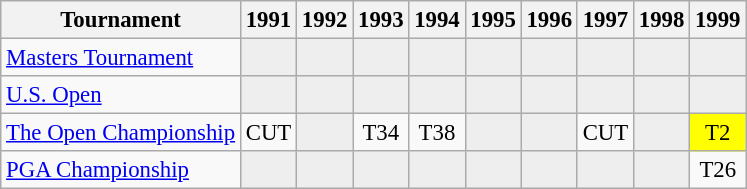<table class="wikitable" style="font-size:95%;text-align:center;">
<tr>
<th>Tournament</th>
<th>1991</th>
<th>1992</th>
<th>1993</th>
<th>1994</th>
<th>1995</th>
<th>1996</th>
<th>1997</th>
<th>1998</th>
<th>1999</th>
</tr>
<tr>
<td align=left><a href='#'>Masters Tournament</a></td>
<td style="background:#eeeeee;"></td>
<td style="background:#eeeeee;"></td>
<td style="background:#eeeeee;"></td>
<td style="background:#eeeeee;"></td>
<td style="background:#eeeeee;"></td>
<td style="background:#eeeeee;"></td>
<td style="background:#eeeeee;"></td>
<td style="background:#eeeeee;"></td>
<td style="background:#eeeeee;"></td>
</tr>
<tr>
<td align=left><a href='#'>U.S. Open</a></td>
<td style="background:#eeeeee;"></td>
<td style="background:#eeeeee;"></td>
<td style="background:#eeeeee;"></td>
<td style="background:#eeeeee;"></td>
<td style="background:#eeeeee;"></td>
<td style="background:#eeeeee;"></td>
<td style="background:#eeeeee;"></td>
<td style="background:#eeeeee;"></td>
<td style="background:#eeeeee;"></td>
</tr>
<tr>
<td align=left><a href='#'>The Open Championship</a></td>
<td>CUT</td>
<td style="background:#eeeeee;"></td>
<td>T34</td>
<td>T38</td>
<td style="background:#eeeeee;"></td>
<td style="background:#eeeeee;"></td>
<td>CUT</td>
<td style="background:#eeeeee;"></td>
<td style="background:yellow;">T2</td>
</tr>
<tr>
<td align=left><a href='#'>PGA Championship</a></td>
<td style="background:#eeeeee;"></td>
<td style="background:#eeeeee;"></td>
<td style="background:#eeeeee;"></td>
<td style="background:#eeeeee;"></td>
<td style="background:#eeeeee;"></td>
<td style="background:#eeeeee;"></td>
<td style="background:#eeeeee;"></td>
<td style="background:#eeeeee;"></td>
<td>T26</td>
</tr>
</table>
